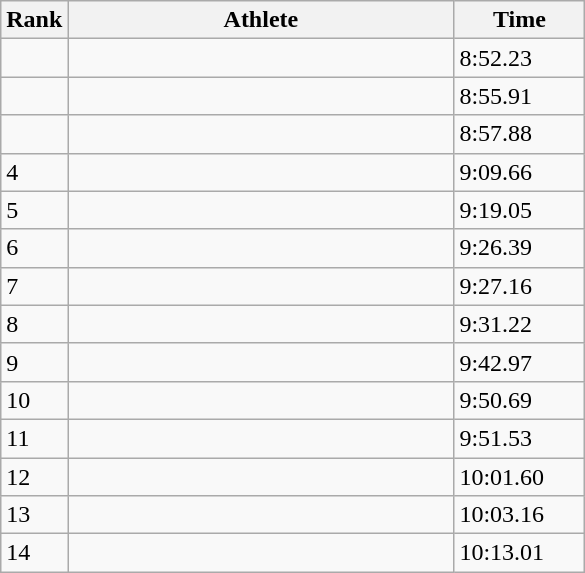<table class="wikitable" style="text-align:Left;">
<tr>
<th width=10>Rank</th>
<th width=250>Athlete</th>
<th width=80>Time</th>
</tr>
<tr>
<td></td>
<td></td>
<td>8:52.23</td>
</tr>
<tr>
<td></td>
<td></td>
<td>8:55.91</td>
</tr>
<tr>
<td></td>
<td></td>
<td>8:57.88</td>
</tr>
<tr>
<td>4</td>
<td></td>
<td>9:09.66</td>
</tr>
<tr>
<td>5</td>
<td></td>
<td>9:19.05</td>
</tr>
<tr>
<td>6</td>
<td></td>
<td>9:26.39</td>
</tr>
<tr>
<td>7</td>
<td></td>
<td>9:27.16</td>
</tr>
<tr>
<td>8</td>
<td></td>
<td>9:31.22</td>
</tr>
<tr>
<td>9</td>
<td></td>
<td>9:42.97</td>
</tr>
<tr>
<td>10</td>
<td></td>
<td>9:50.69</td>
</tr>
<tr>
<td>11</td>
<td></td>
<td>9:51.53</td>
</tr>
<tr>
<td>12</td>
<td></td>
<td>10:01.60</td>
</tr>
<tr>
<td>13</td>
<td></td>
<td>10:03.16</td>
</tr>
<tr>
<td>14</td>
<td></td>
<td>10:13.01</td>
</tr>
</table>
